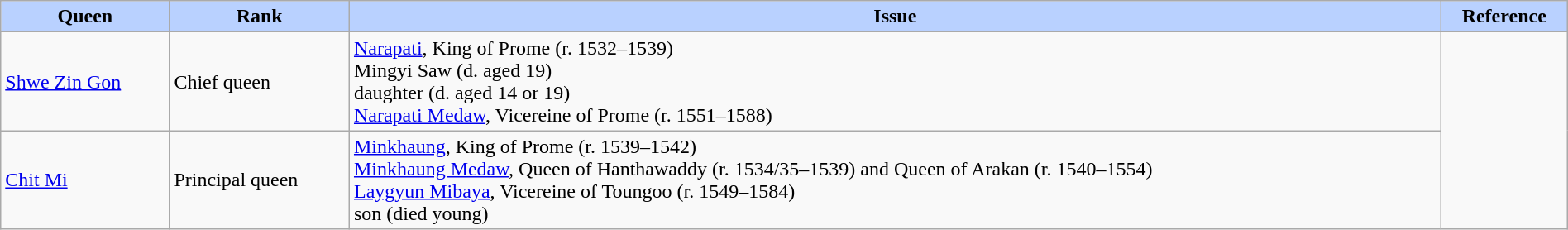<table width=100% class="wikitable">
<tr>
<th style="background-color:#B9D1FF">Queen</th>
<th style="background-color:#B9D1FF">Rank</th>
<th style="background-color:#B9D1FF">Issue</th>
<th style="background-color:#B9D1FF">Reference</th>
</tr>
<tr>
<td><a href='#'>Shwe Zin Gon</a></td>
<td>Chief queen</td>
<td><a href='#'>Narapati</a>, King of Prome (r. 1532–1539) <br> Mingyi Saw (d. aged 19) <br> daughter (d. aged 14 or 19) <br> <a href='#'>Narapati Medaw</a>, Vicereine of Prome (r. 1551–1588)</td>
<td rowspan=2></td>
</tr>
<tr>
<td><a href='#'>Chit Mi</a></td>
<td>Principal queen</td>
<td><a href='#'>Minkhaung</a>, King of Prome (r. 1539–1542) <br> <a href='#'>Minkhaung Medaw</a>, Queen of Hanthawaddy (r. 1534/35–1539) and Queen of Arakan (r. 1540–1554) <br> <a href='#'>Laygyun Mibaya</a>, Vicereine of Toungoo (r. 1549–1584) <br> son (died young)</td>
</tr>
</table>
